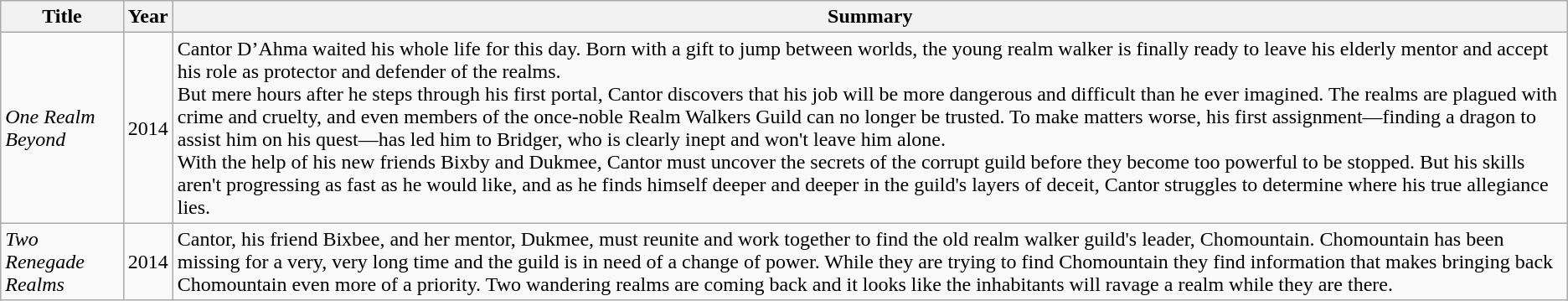<table class="wikitable">
<tr>
<th>Title</th>
<th>Year</th>
<th>Summary</th>
</tr>
<tr>
<td><em>One Realm Beyond</em></td>
<td>2014</td>
<td>Cantor D’Ahma waited his whole life for this day. Born with a gift to jump between worlds, the young realm walker is finally ready to leave his elderly mentor and accept his role as protector and defender of the realms.<br>But mere hours after he steps through his first portal, Cantor discovers that his job will be more dangerous and difficult than he ever imagined. The realms are plagued with crime and cruelty, and even members of the once-noble Realm Walkers Guild can no longer be trusted. To make matters worse, his first assignment—finding a dragon to assist him on his quest—has led him to Bridger, who is clearly inept and won't leave him alone.<br>With the help of his new friends Bixby and Dukmee, Cantor must uncover the secrets of the corrupt guild before they become too powerful to be stopped. But his skills aren't progressing as fast as he would like, and as he finds himself deeper and deeper in the guild's layers of deceit, Cantor struggles to determine where his true allegiance lies.</td>
</tr>
<tr>
<td><em>Two Renegade Realms</em></td>
<td>2014</td>
<td>Cantor, his friend Bixbee, and her mentor, Dukmee, must reunite and work together to find the old realm walker guild's leader, Chomountain. Chomountain has been missing for a very, very long time and the guild is in need of a change of power. While they are trying to find Chomountain they find information that makes bringing back Chomountain even more of a priority. Two wandering realms are coming back and it looks like the inhabitants will ravage a realm while they are there.</td>
</tr>
</table>
